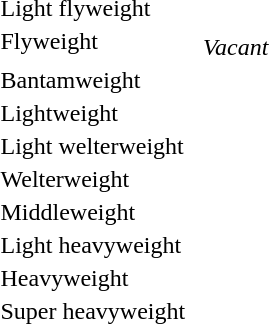<table>
<tr valign="top">
<td rowspan=2>Light flyweight<br></td>
<td rowspan=2></td>
<td rowspan=2></td>
<td></td>
</tr>
<tr>
<td></td>
</tr>
<tr valign="top">
<td rowspan=2>Flyweight<br></td>
<td rowspan=2></td>
<td rowspan=2></td>
<td></td>
</tr>
<tr>
<td><em>Vacant</em></td>
</tr>
<tr valign="top">
<td rowspan=2>Bantamweight<br></td>
<td rowspan=2></td>
<td rowspan=2></td>
<td></td>
</tr>
<tr>
<td></td>
</tr>
<tr valign="top">
<td rowspan=2>Lightweight<br></td>
<td rowspan=2></td>
<td rowspan=2></td>
<td></td>
</tr>
<tr>
<td></td>
</tr>
<tr valign="top">
<td rowspan=2>Light welterweight<br></td>
<td rowspan=2></td>
<td rowspan=2></td>
<td></td>
</tr>
<tr>
<td></td>
</tr>
<tr valign="top">
<td rowspan=2>Welterweight<br></td>
<td rowspan=2></td>
<td rowspan=2></td>
<td></td>
</tr>
<tr>
<td></td>
</tr>
<tr valign="top">
<td rowspan=2>Middleweight<br></td>
<td rowspan=2></td>
<td rowspan=2></td>
<td></td>
</tr>
<tr>
<td></td>
</tr>
<tr valign="top">
<td rowspan=2>Light heavyweight<br></td>
<td rowspan=2></td>
<td rowspan=2></td>
<td></td>
</tr>
<tr>
<td></td>
</tr>
<tr valign="top">
<td rowspan=2>Heavyweight<br></td>
<td rowspan=2></td>
<td rowspan=2></td>
<td></td>
</tr>
<tr>
<td></td>
</tr>
<tr valign="top">
<td rowspan=2>Super heavyweight<br></td>
<td rowspan=2></td>
<td rowspan=2></td>
<td></td>
</tr>
<tr>
<td></td>
</tr>
</table>
